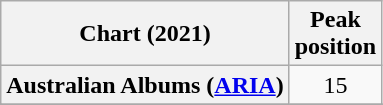<table class="wikitable sortable plainrowheaders" style="text-align:center">
<tr>
<th scope="col">Chart (2021)</th>
<th scope="col">Peak<br>position</th>
</tr>
<tr>
<th scope="row">Australian Albums (<a href='#'>ARIA</a>)</th>
<td>15</td>
</tr>
<tr>
</tr>
<tr>
</tr>
<tr>
</tr>
<tr>
</tr>
<tr>
</tr>
<tr>
</tr>
<tr>
</tr>
<tr>
</tr>
<tr>
</tr>
<tr>
</tr>
</table>
